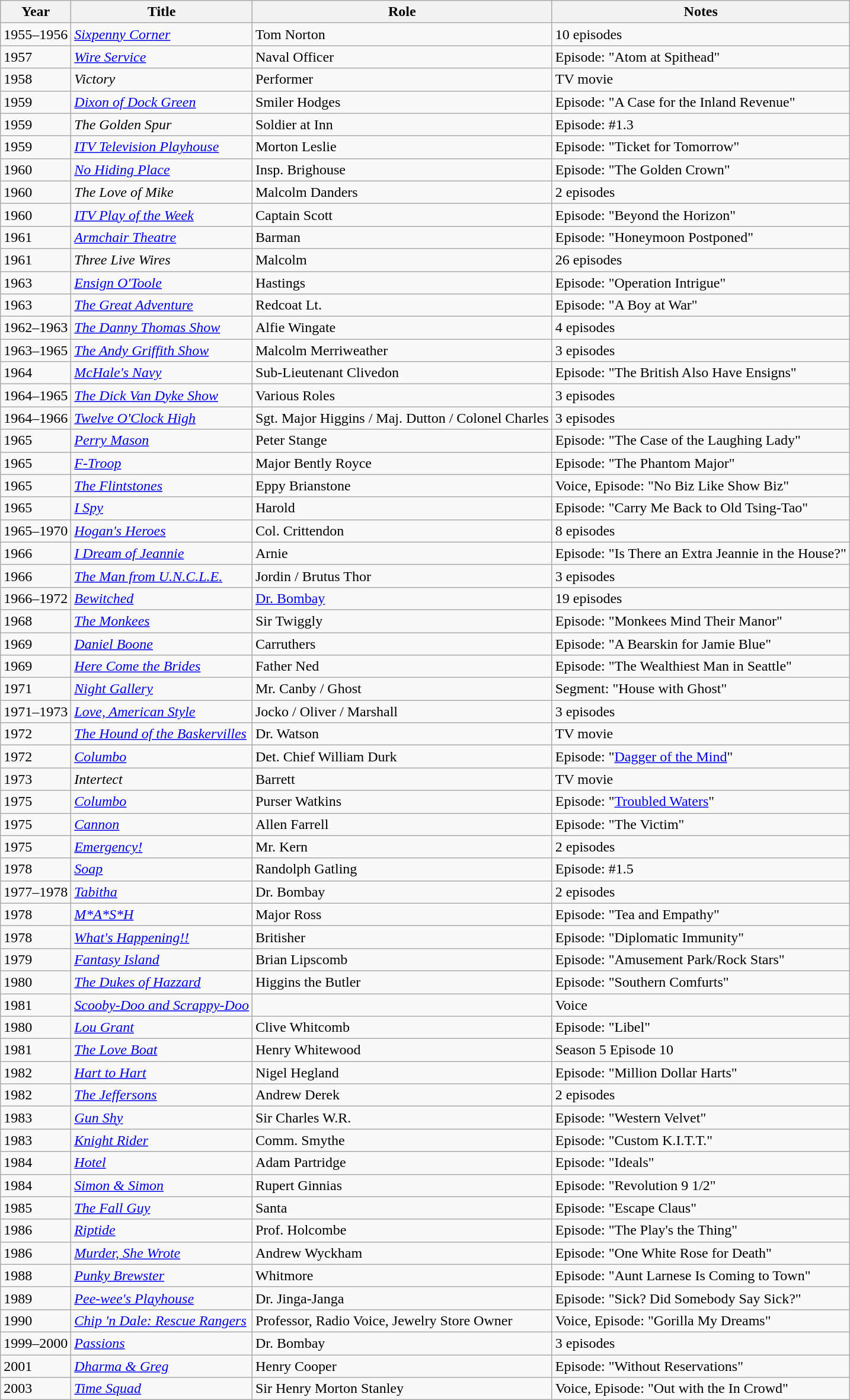<table class=wikitable>
<tr>
<th>Year</th>
<th>Title</th>
<th>Role</th>
<th>Notes</th>
</tr>
<tr>
<td>1955–1956</td>
<td><em><a href='#'>Sixpenny Corner</a></em></td>
<td>Tom Norton</td>
<td>10 episodes</td>
</tr>
<tr>
<td>1957</td>
<td><em><a href='#'>Wire Service</a></em></td>
<td>Naval Officer</td>
<td>Episode: "Atom at Spithead"</td>
</tr>
<tr>
<td>1958</td>
<td><em>Victory</em></td>
<td>Performer</td>
<td>TV movie</td>
</tr>
<tr>
<td>1959</td>
<td><em><a href='#'>Dixon of Dock Green</a></em></td>
<td>Smiler Hodges</td>
<td>Episode: "A Case for the Inland Revenue"</td>
</tr>
<tr>
<td>1959</td>
<td><em>The Golden Spur</em></td>
<td>Soldier at Inn</td>
<td>Episode: #1.3</td>
</tr>
<tr>
<td>1959</td>
<td><em><a href='#'>ITV Television Playhouse</a></em></td>
<td>Morton Leslie</td>
<td>Episode: "Ticket for Tomorrow"</td>
</tr>
<tr>
<td>1960</td>
<td><em><a href='#'>No Hiding Place</a></em></td>
<td>Insp. Brighouse</td>
<td>Episode: "The Golden Crown"</td>
</tr>
<tr>
<td>1960</td>
<td><em>The Love of Mike</em></td>
<td>Malcolm Danders</td>
<td>2 episodes</td>
</tr>
<tr>
<td>1960</td>
<td><em><a href='#'>ITV Play of the Week</a></em></td>
<td>Captain Scott</td>
<td>Episode: "Beyond the Horizon"</td>
</tr>
<tr>
<td>1961</td>
<td><em><a href='#'>Armchair Theatre</a></em></td>
<td>Barman</td>
<td>Episode: "Honeymoon Postponed"</td>
</tr>
<tr>
<td>1961</td>
<td><em>Three Live Wires</em></td>
<td>Malcolm</td>
<td>26 episodes</td>
</tr>
<tr>
<td>1963</td>
<td><em><a href='#'>Ensign O'Toole</a></em></td>
<td>Hastings</td>
<td>Episode: "Operation Intrigue"</td>
</tr>
<tr>
<td>1963</td>
<td><em><a href='#'>The Great Adventure</a></em></td>
<td>Redcoat Lt.</td>
<td>Episode: "A Boy at War"</td>
</tr>
<tr>
<td>1962–1963</td>
<td><em><a href='#'>The Danny Thomas Show</a></em></td>
<td>Alfie Wingate</td>
<td>4 episodes</td>
</tr>
<tr>
<td>1963–1965</td>
<td><em><a href='#'>The Andy Griffith Show</a></em></td>
<td>Malcolm Merriweather</td>
<td>3 episodes</td>
</tr>
<tr>
<td>1964</td>
<td><em><a href='#'>McHale's Navy</a></em></td>
<td>Sub-Lieutenant Clivedon</td>
<td>Episode: "The British Also Have Ensigns"</td>
</tr>
<tr>
<td>1964–1965</td>
<td><em><a href='#'>The Dick Van Dyke Show</a></em></td>
<td>Various Roles</td>
<td>3 episodes</td>
</tr>
<tr>
<td>1964–1966</td>
<td><em><a href='#'>Twelve O'Clock High</a></em></td>
<td>Sgt. Major Higgins / Maj. Dutton / Colonel Charles</td>
<td>3 episodes</td>
</tr>
<tr>
<td>1965</td>
<td><em><a href='#'>Perry Mason</a></em></td>
<td>Peter Stange</td>
<td>Episode: "The Case of the Laughing Lady"</td>
</tr>
<tr>
<td>1965</td>
<td><em><a href='#'>F-Troop</a></em></td>
<td>Major Bently Royce</td>
<td>Episode: "The Phantom Major"</td>
</tr>
<tr>
<td>1965</td>
<td><em><a href='#'>The Flintstones</a></em></td>
<td>Eppy Brianstone</td>
<td>Voice, Episode: "No Biz Like Show Biz"</td>
</tr>
<tr>
<td>1965</td>
<td><em><a href='#'>I Spy</a></em></td>
<td>Harold</td>
<td>Episode: "Carry Me Back to Old Tsing-Tao"</td>
</tr>
<tr>
<td>1965–1970</td>
<td><em><a href='#'>Hogan's Heroes</a></em></td>
<td>Col. Crittendon</td>
<td>8 episodes</td>
</tr>
<tr>
<td>1966</td>
<td><em><a href='#'>I Dream of Jeannie</a></em></td>
<td>Arnie</td>
<td>Episode: "Is There an Extra Jeannie in the House?"</td>
</tr>
<tr>
<td>1966</td>
<td><em><a href='#'>The Man from U.N.C.L.E.</a></em></td>
<td>Jordin / Brutus Thor</td>
<td>3 episodes</td>
</tr>
<tr>
<td>1966–1972</td>
<td><em><a href='#'>Bewitched</a></em></td>
<td><a href='#'>Dr. Bombay</a></td>
<td>19 episodes</td>
</tr>
<tr>
<td>1968</td>
<td><em><a href='#'>The Monkees</a></em></td>
<td>Sir Twiggly</td>
<td>Episode: "Monkees Mind Their Manor"</td>
</tr>
<tr>
<td>1969</td>
<td><em><a href='#'>Daniel Boone</a></em></td>
<td>Carruthers</td>
<td>Episode: "A Bearskin for Jamie Blue"</td>
</tr>
<tr>
<td>1969</td>
<td><em><a href='#'>Here Come the Brides</a></em></td>
<td>Father Ned</td>
<td>Episode: "The Wealthiest Man in Seattle"</td>
</tr>
<tr>
<td>1971</td>
<td><em><a href='#'>Night Gallery</a></em></td>
<td>Mr. Canby / Ghost</td>
<td>Segment: "House with Ghost"</td>
</tr>
<tr>
<td>1971–1973</td>
<td><em><a href='#'>Love, American Style</a></em></td>
<td>Jocko / Oliver / Marshall</td>
<td>3 episodes</td>
</tr>
<tr>
<td>1972</td>
<td><em><a href='#'>The Hound of the Baskervilles</a></em></td>
<td>Dr. Watson</td>
<td>TV movie</td>
</tr>
<tr>
<td>1972</td>
<td><em><a href='#'>Columbo</a></em></td>
<td>Det. Chief William Durk</td>
<td>Episode: "<a href='#'>Dagger of the Mind</a>"</td>
</tr>
<tr>
<td>1973</td>
<td><em>Intertect</em></td>
<td>Barrett</td>
<td>TV movie</td>
</tr>
<tr>
<td>1975</td>
<td><em><a href='#'>Columbo</a></em></td>
<td>Purser Watkins</td>
<td>Episode: "<a href='#'>Troubled Waters</a>"</td>
</tr>
<tr>
<td>1975</td>
<td><em><a href='#'>Cannon</a></em></td>
<td>Allen Farrell</td>
<td>Episode: "The Victim"</td>
</tr>
<tr>
<td>1975</td>
<td><em><a href='#'>Emergency!</a></em></td>
<td>Mr. Kern</td>
<td>2 episodes</td>
</tr>
<tr>
<td>1978</td>
<td><em><a href='#'>Soap</a></em></td>
<td>Randolph Gatling</td>
<td>Episode: #1.5</td>
</tr>
<tr>
<td>1977–1978</td>
<td><em><a href='#'>Tabitha</a></em></td>
<td>Dr. Bombay</td>
<td>2 episodes</td>
</tr>
<tr>
<td>1978</td>
<td><em><a href='#'>M*A*S*H</a></em></td>
<td>Major Ross</td>
<td>Episode: "Tea and Empathy"</td>
</tr>
<tr>
<td>1978</td>
<td><em><a href='#'>What's Happening!!</a></em></td>
<td>Britisher</td>
<td>Episode: "Diplomatic Immunity"</td>
</tr>
<tr>
<td>1979</td>
<td><em><a href='#'>Fantasy Island</a></em></td>
<td>Brian Lipscomb</td>
<td>Episode: "Amusement Park/Rock Stars"</td>
</tr>
<tr>
<td>1980</td>
<td><em><a href='#'>The Dukes of Hazzard</a></em></td>
<td>Higgins the Butler</td>
<td>Episode: "Southern Comfurts"</td>
</tr>
<tr>
<td>1981</td>
<td><em><a href='#'>Scooby-Doo and Scrappy-Doo</a></em></td>
<td></td>
<td>Voice</td>
</tr>
<tr>
<td>1980</td>
<td><em><a href='#'>Lou Grant</a></em></td>
<td>Clive Whitcomb</td>
<td>Episode: "Libel"</td>
</tr>
<tr>
<td>1981</td>
<td><em><a href='#'>The Love Boat</a></em></td>
<td>Henry Whitewood</td>
<td>Season 5 Episode 10</td>
</tr>
<tr>
<td>1982</td>
<td><em><a href='#'>Hart to Hart</a></em></td>
<td>Nigel Hegland</td>
<td>Episode: "Million Dollar Harts"</td>
</tr>
<tr>
<td>1982</td>
<td><em><a href='#'>The Jeffersons</a></em></td>
<td>Andrew Derek</td>
<td>2 episodes</td>
</tr>
<tr>
<td>1983</td>
<td><em><a href='#'>Gun Shy</a></em></td>
<td>Sir Charles W.R.</td>
<td>Episode: "Western Velvet"</td>
</tr>
<tr>
<td>1983</td>
<td><em><a href='#'>Knight Rider</a></em></td>
<td>Comm. Smythe</td>
<td>Episode: "Custom K.I.T.T."</td>
</tr>
<tr>
<td>1984</td>
<td><em><a href='#'>Hotel</a></em></td>
<td>Adam Partridge</td>
<td>Episode: "Ideals"</td>
</tr>
<tr>
<td>1984</td>
<td><em><a href='#'>Simon & Simon</a></em></td>
<td>Rupert Ginnias</td>
<td>Episode: "Revolution 9 1/2"</td>
</tr>
<tr>
<td>1985</td>
<td><em><a href='#'>The Fall Guy</a></em></td>
<td>Santa</td>
<td>Episode: "Escape Claus"</td>
</tr>
<tr>
<td>1986</td>
<td><em><a href='#'>Riptide</a></em></td>
<td>Prof. Holcombe</td>
<td>Episode: "The Play's the Thing"</td>
</tr>
<tr>
<td>1986</td>
<td><em><a href='#'>Murder, She Wrote</a></em></td>
<td>Andrew Wyckham</td>
<td>Episode: "One White Rose for Death"</td>
</tr>
<tr>
<td>1988</td>
<td><em><a href='#'>Punky Brewster</a></em></td>
<td>Whitmore</td>
<td>Episode: "Aunt Larnese Is Coming to Town"</td>
</tr>
<tr>
<td>1989</td>
<td><em><a href='#'>Pee-wee's Playhouse</a></em></td>
<td>Dr. Jinga-Janga</td>
<td>Episode: "Sick? Did Somebody Say Sick?"</td>
</tr>
<tr>
<td>1990</td>
<td><em><a href='#'>Chip 'n Dale: Rescue Rangers</a></em></td>
<td>Professor, Radio Voice, Jewelry Store Owner</td>
<td>Voice, Episode: "Gorilla My Dreams"</td>
</tr>
<tr>
<td>1999–2000</td>
<td><em><a href='#'>Passions</a></em></td>
<td>Dr. Bombay</td>
<td>3 episodes</td>
</tr>
<tr>
<td>2001</td>
<td><em><a href='#'>Dharma & Greg</a></em></td>
<td>Henry Cooper</td>
<td>Episode: "Without Reservations"</td>
</tr>
<tr>
<td>2003</td>
<td><em><a href='#'>Time Squad</a></em></td>
<td>Sir Henry Morton Stanley</td>
<td>Voice, Episode: "Out with the In Crowd"</td>
</tr>
</table>
